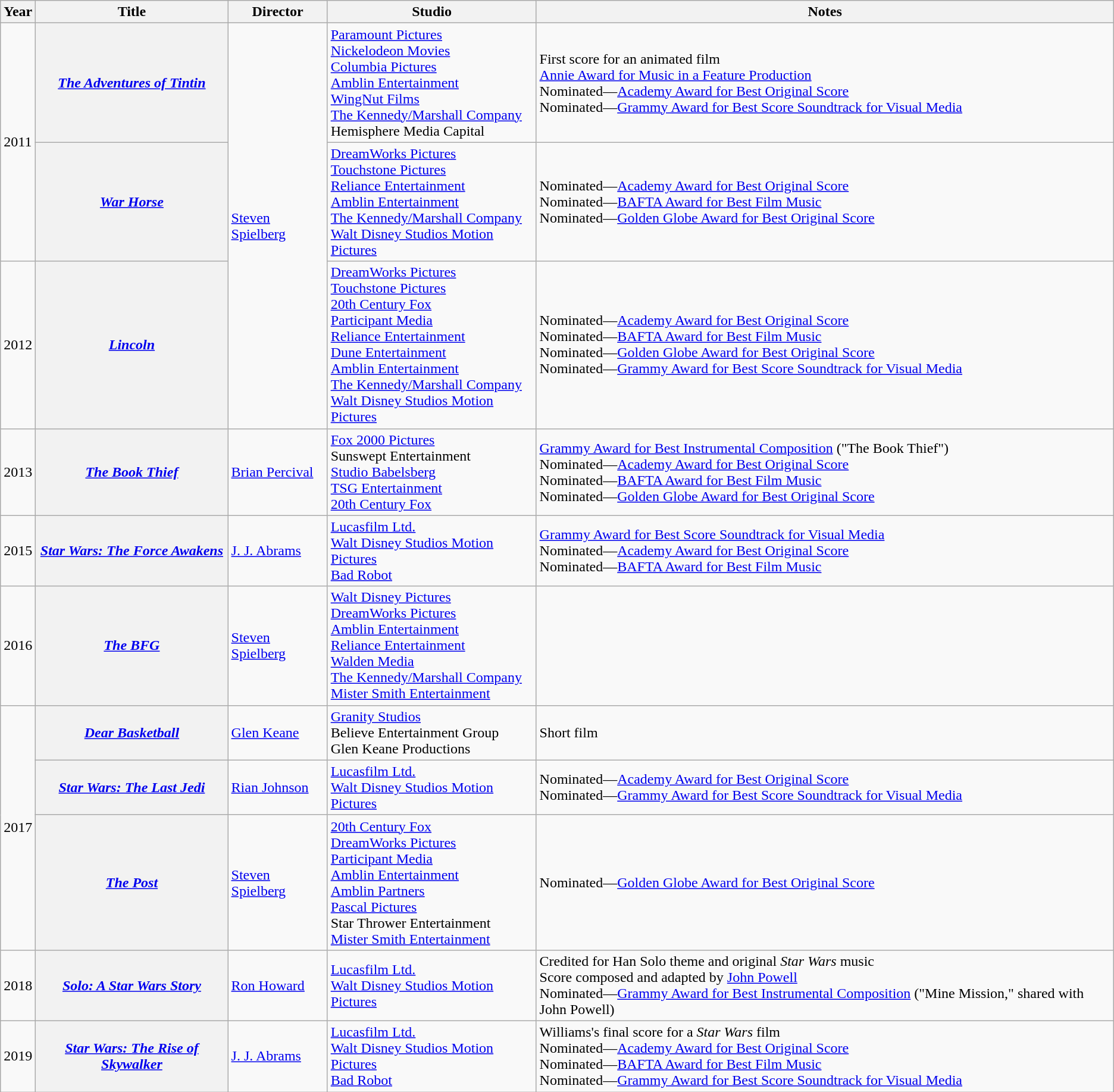<table class="wikitable sortable">
<tr>
<th>Year</th>
<th>Title</th>
<th>Director</th>
<th>Studio</th>
<th>Notes</th>
</tr>
<tr>
<td rowspan="2">2011</td>
<th><em><a href='#'>The Adventures of Tintin</a></em></th>
<td rowspan="3"><a href='#'>Steven Spielberg</a></td>
<td><a href='#'>Paramount Pictures</a><br><a href='#'>Nickelodeon Movies</a><br><a href='#'>Columbia Pictures</a><br><a href='#'>Amblin Entertainment</a><br><a href='#'>WingNut Films</a><br><a href='#'>The Kennedy/Marshall Company</a><br>Hemisphere Media Capital</td>
<td>First score for an animated film<br><a href='#'>Annie Award for Music in a Feature Production</a><br>Nominated—<a href='#'>Academy Award for Best Original Score</a><br>Nominated—<a href='#'>Grammy Award for Best Score Soundtrack for Visual Media</a></td>
</tr>
<tr>
<th><em><a href='#'>War Horse</a></em></th>
<td><a href='#'>DreamWorks Pictures</a><br><a href='#'>Touchstone Pictures</a><br><a href='#'>Reliance Entertainment</a><br><a href='#'>Amblin Entertainment</a><br><a href='#'>The Kennedy/Marshall Company</a><br><a href='#'>Walt Disney Studios Motion Pictures</a></td>
<td>Nominated—<a href='#'>Academy Award for Best Original Score</a><br>Nominated—<a href='#'>BAFTA Award for Best Film Music</a><br>Nominated—<a href='#'>Golden Globe Award for Best Original Score</a></td>
</tr>
<tr>
<td>2012</td>
<th><em><a href='#'>Lincoln</a></em></th>
<td><a href='#'>DreamWorks Pictures</a><br><a href='#'>Touchstone Pictures</a><br><a href='#'>20th Century Fox</a><br><a href='#'>Participant Media</a><br><a href='#'>Reliance Entertainment</a><br><a href='#'>Dune Entertainment</a><br><a href='#'>Amblin Entertainment</a><br><a href='#'>The Kennedy/Marshall Company</a><br><a href='#'>Walt Disney Studios Motion Pictures</a> </td>
<td>Nominated—<a href='#'>Academy Award for Best Original Score</a><br>Nominated—<a href='#'>BAFTA Award for Best Film Music</a><br>Nominated—<a href='#'>Golden Globe Award for Best Original Score</a><br>Nominated—<a href='#'>Grammy Award for Best Score Soundtrack for Visual Media</a></td>
</tr>
<tr>
<td>2013</td>
<th><em><a href='#'>The Book Thief</a></em></th>
<td><a href='#'>Brian Percival</a></td>
<td><a href='#'>Fox 2000 Pictures</a><br>Sunswept Entertainment<br><a href='#'>Studio Babelsberg</a><br><a href='#'>TSG Entertainment</a><br><a href='#'>20th Century Fox</a></td>
<td><a href='#'>Grammy Award for Best Instrumental Composition</a> ("The Book Thief")<br>Nominated—<a href='#'>Academy Award for Best Original Score</a><br>Nominated—<a href='#'>BAFTA Award for Best Film Music</a><br>Nominated—<a href='#'>Golden Globe Award for Best Original Score</a></td>
</tr>
<tr>
<td>2015</td>
<th><em><a href='#'>Star Wars: The Force Awakens</a></em></th>
<td><a href='#'>J. J. Abrams</a></td>
<td><a href='#'>Lucasfilm Ltd.</a><br><a href='#'>Walt Disney Studios Motion Pictures</a><br><a href='#'>Bad Robot</a></td>
<td><a href='#'>Grammy Award for Best Score Soundtrack for Visual Media</a><br>Nominated—<a href='#'>Academy Award for Best Original Score</a><br>Nominated—<a href='#'>BAFTA Award for Best Film Music</a></td>
</tr>
<tr>
<td>2016</td>
<th><em><a href='#'>The BFG</a></em></th>
<td><a href='#'>Steven Spielberg</a></td>
<td><a href='#'>Walt Disney Pictures</a><br><a href='#'>DreamWorks Pictures</a><br><a href='#'>Amblin Entertainment</a><br><a href='#'>Reliance Entertainment</a><br><a href='#'>Walden Media</a><br><a href='#'>The Kennedy/Marshall Company</a><br><a href='#'>Mister Smith Entertainment</a></td>
<td></td>
</tr>
<tr>
<td rowspan="3">2017</td>
<th><em><a href='#'>Dear Basketball</a></em></th>
<td><a href='#'>Glen Keane</a></td>
<td><a href='#'>Granity Studios</a><br>Believe Entertainment Group<br>Glen Keane Productions</td>
<td>Short film</td>
</tr>
<tr>
<th><em><a href='#'>Star Wars: The Last Jedi</a></em></th>
<td><a href='#'>Rian Johnson</a></td>
<td><a href='#'>Lucasfilm Ltd.</a><br><a href='#'>Walt Disney Studios Motion Pictures</a></td>
<td>Nominated—<a href='#'>Academy Award for Best Original Score</a><br>Nominated—<a href='#'>Grammy Award for Best Score Soundtrack for Visual Media</a></td>
</tr>
<tr>
<th><em><a href='#'>The Post</a></em></th>
<td><a href='#'>Steven Spielberg</a></td>
<td><a href='#'>20th Century Fox</a><br><a href='#'>DreamWorks Pictures</a><br><a href='#'>Participant Media</a><br><a href='#'>Amblin Entertainment</a><br><a href='#'>Amblin Partners</a><br><a href='#'>Pascal Pictures</a><br>Star Thrower Entertainment<br><a href='#'>Mister Smith Entertainment</a></td>
<td>Nominated—<a href='#'>Golden Globe Award for Best Original Score</a></td>
</tr>
<tr>
<td>2018</td>
<th><em><a href='#'>Solo: A Star Wars Story</a></em></th>
<td><a href='#'>Ron Howard</a></td>
<td><a href='#'>Lucasfilm Ltd.</a><br><a href='#'>Walt Disney Studios Motion Pictures</a></td>
<td>Credited for Han Solo theme and original <em>Star Wars</em> music<br>Score composed and adapted by <a href='#'>John Powell</a><br>Nominated—<a href='#'>Grammy Award for Best Instrumental Composition</a> ("Mine Mission," shared with John Powell)</td>
</tr>
<tr>
<td>2019</td>
<th><em><a href='#'>Star Wars: The Rise of Skywalker</a></em></th>
<td><a href='#'>J. J. Abrams</a></td>
<td><a href='#'>Lucasfilm Ltd.</a><br><a href='#'>Walt Disney Studios Motion Pictures</a><br><a href='#'>Bad Robot</a></td>
<td>Williams's final score for a <em>Star Wars</em> film<br>Nominated—<a href='#'>Academy Award for Best Original Score</a><br>Nominated—<a href='#'>BAFTA Award for Best Film Music</a><br>Nominated—<a href='#'>Grammy Award for Best Score Soundtrack for Visual Media</a></td>
</tr>
</table>
